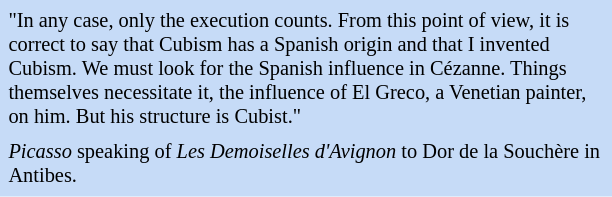<table class="toccolours" style="float: left; margin-left: 1em; margin-right: 2em; font-size: 85%; background:#c6dbf7; color:black; width:30em; max-width: 40%;" cellspacing="5">
<tr>
<td style="text-align: left;">"In any case, only the execution counts. From this point of view, it is correct to say that Cubism has a Spanish origin and that I invented Cubism. We must look for the Spanish influence in Cézanne. Things themselves necessitate it, the influence of El Greco, a Venetian painter, on him. But his structure is Cubist."</td>
</tr>
<tr>
<td style="text-align: left;"><em>Picasso</em> speaking of <em>Les Demoiselles d'Avignon</em> to Dor de la Souchère in Antibes.</td>
</tr>
</table>
